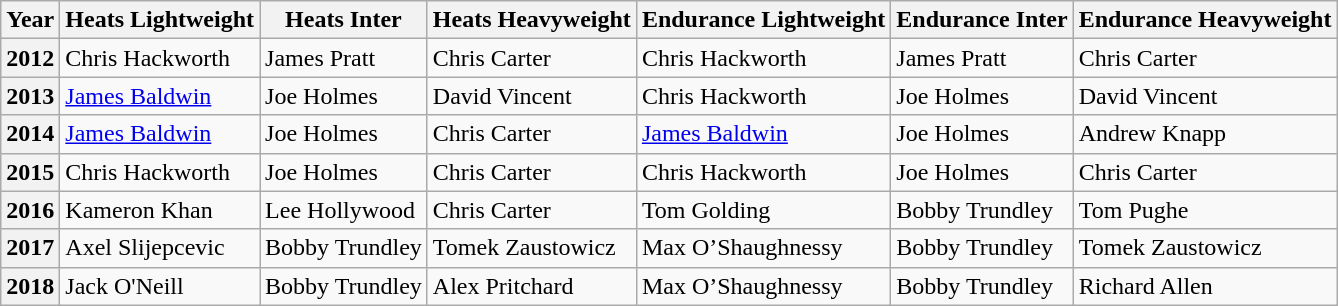<table class="wikitable">
<tr>
<th>Year</th>
<th>Heats Lightweight</th>
<th>Heats Inter</th>
<th>Heats Heavyweight</th>
<th>Endurance Lightweight</th>
<th>Endurance Inter</th>
<th>Endurance Heavyweight</th>
</tr>
<tr>
<th>2012</th>
<td>Chris Hackworth</td>
<td>James Pratt</td>
<td>Chris Carter</td>
<td>Chris Hackworth</td>
<td>James Pratt</td>
<td>Chris Carter</td>
</tr>
<tr>
<th>2013</th>
<td><a href='#'>James Baldwin</a></td>
<td>Joe Holmes</td>
<td>David Vincent</td>
<td>Chris Hackworth</td>
<td>Joe Holmes</td>
<td>David Vincent</td>
</tr>
<tr>
<th>2014</th>
<td><a href='#'>James Baldwin</a></td>
<td>Joe Holmes</td>
<td>Chris Carter</td>
<td><a href='#'>James Baldwin</a></td>
<td>Joe Holmes</td>
<td>Andrew Knapp</td>
</tr>
<tr>
<th>2015</th>
<td>Chris Hackworth</td>
<td>Joe Holmes</td>
<td>Chris Carter</td>
<td>Chris Hackworth</td>
<td>Joe Holmes</td>
<td>Chris Carter</td>
</tr>
<tr>
<th>2016</th>
<td>Kameron Khan</td>
<td>Lee Hollywood</td>
<td>Chris Carter</td>
<td>Tom Golding</td>
<td>Bobby Trundley</td>
<td>Tom Pughe</td>
</tr>
<tr>
<th>2017</th>
<td>Axel Slijepcevic</td>
<td>Bobby Trundley</td>
<td>Tomek Zaustowicz</td>
<td>Max O’Shaughnessy</td>
<td>Bobby Trundley</td>
<td>Tomek Zaustowicz</td>
</tr>
<tr>
<th>2018</th>
<td>Jack O'Neill</td>
<td>Bobby Trundley</td>
<td>Alex Pritchard</td>
<td>Max O’Shaughnessy</td>
<td>Bobby Trundley</td>
<td>Richard Allen</td>
</tr>
</table>
